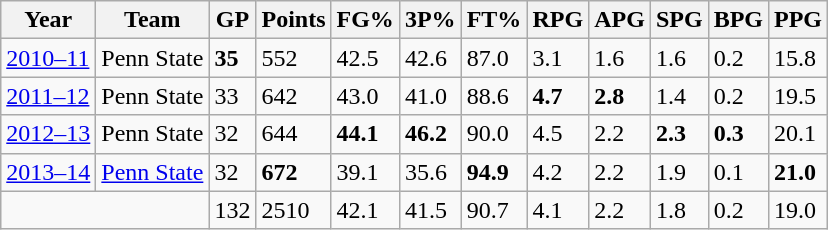<table class="wikitable">
<tr>
<th>Year</th>
<th>Team</th>
<th>GP</th>
<th>Points</th>
<th>FG%</th>
<th>3P%</th>
<th>FT%</th>
<th>RPG</th>
<th>APG</th>
<th>SPG</th>
<th>BPG</th>
<th>PPG</th>
</tr>
<tr>
<td><a href='#'>2010–11</a></td>
<td>Penn State</td>
<td><strong>35</strong></td>
<td>552</td>
<td>42.5</td>
<td>42.6</td>
<td>87.0</td>
<td>3.1</td>
<td>1.6</td>
<td>1.6</td>
<td>0.2</td>
<td>15.8</td>
</tr>
<tr>
<td><a href='#'>2011–12</a></td>
<td>Penn State</td>
<td>33</td>
<td>642</td>
<td>43.0</td>
<td>41.0</td>
<td>88.6</td>
<td><strong>4.7</strong></td>
<td><strong>2.8</strong></td>
<td>1.4</td>
<td>0.2</td>
<td>19.5</td>
</tr>
<tr>
<td><a href='#'>2012–13</a></td>
<td>Penn State</td>
<td>32</td>
<td>644</td>
<td><strong>44.1</strong></td>
<td><strong>46.2</strong></td>
<td>90.0</td>
<td>4.5</td>
<td>2.2</td>
<td><strong>2.3</strong></td>
<td><strong>0.3</strong></td>
<td>20.1</td>
</tr>
<tr>
<td><a href='#'>2013–14</a></td>
<td><a href='#'>Penn State</a></td>
<td>32</td>
<td><strong>672</strong></td>
<td>39.1</td>
<td>35.6</td>
<td><strong>94.9</strong></td>
<td>4.2</td>
<td>2.2</td>
<td>1.9</td>
<td>0.1</td>
<td><strong>21.0</strong></td>
</tr>
<tr>
<td colspan=2; align=center></td>
<td>132</td>
<td>2510</td>
<td>42.1</td>
<td>41.5</td>
<td>90.7</td>
<td>4.1</td>
<td>2.2</td>
<td>1.8</td>
<td>0.2</td>
<td>19.0</td>
</tr>
</table>
